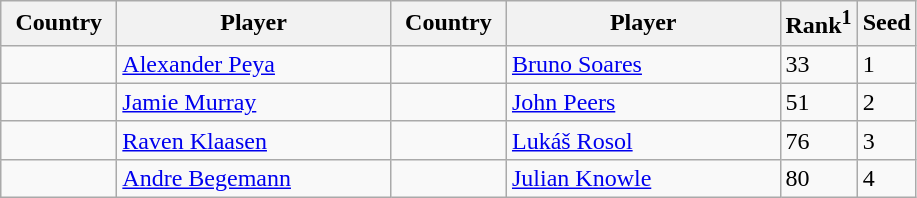<table class="sortable wikitable">
<tr>
<th width="70">Country</th>
<th width="175">Player</th>
<th width="70">Country</th>
<th width="175">Player</th>
<th>Rank<sup>1</sup></th>
<th>Seed</th>
</tr>
<tr>
<td></td>
<td><a href='#'>Alexander Peya</a></td>
<td></td>
<td><a href='#'>Bruno Soares</a></td>
<td>33</td>
<td>1</td>
</tr>
<tr>
<td></td>
<td><a href='#'>Jamie Murray</a></td>
<td></td>
<td><a href='#'>John Peers</a></td>
<td>51</td>
<td>2</td>
</tr>
<tr>
<td></td>
<td><a href='#'>Raven Klaasen</a></td>
<td></td>
<td><a href='#'>Lukáš Rosol</a></td>
<td>76</td>
<td>3</td>
</tr>
<tr>
<td></td>
<td><a href='#'>Andre Begemann</a></td>
<td></td>
<td><a href='#'>Julian Knowle</a></td>
<td>80</td>
<td>4</td>
</tr>
</table>
